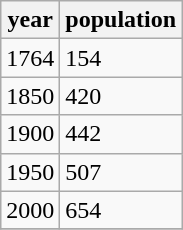<table class="wikitable">
<tr>
<th>year</th>
<th>population</th>
</tr>
<tr>
<td>1764</td>
<td>154</td>
</tr>
<tr>
<td>1850</td>
<td>420</td>
</tr>
<tr>
<td>1900</td>
<td>442</td>
</tr>
<tr>
<td>1950</td>
<td>507</td>
</tr>
<tr>
<td>2000</td>
<td>654</td>
</tr>
<tr>
</tr>
</table>
